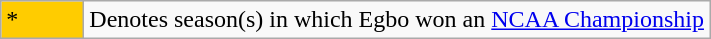<table class="wikitable">
<tr>
<td style="background:#ffcc00; width:3em;">*</td>
<td>Denotes season(s) in which Egbo won an <a href='#'>NCAA Championship</a></td>
</tr>
</table>
